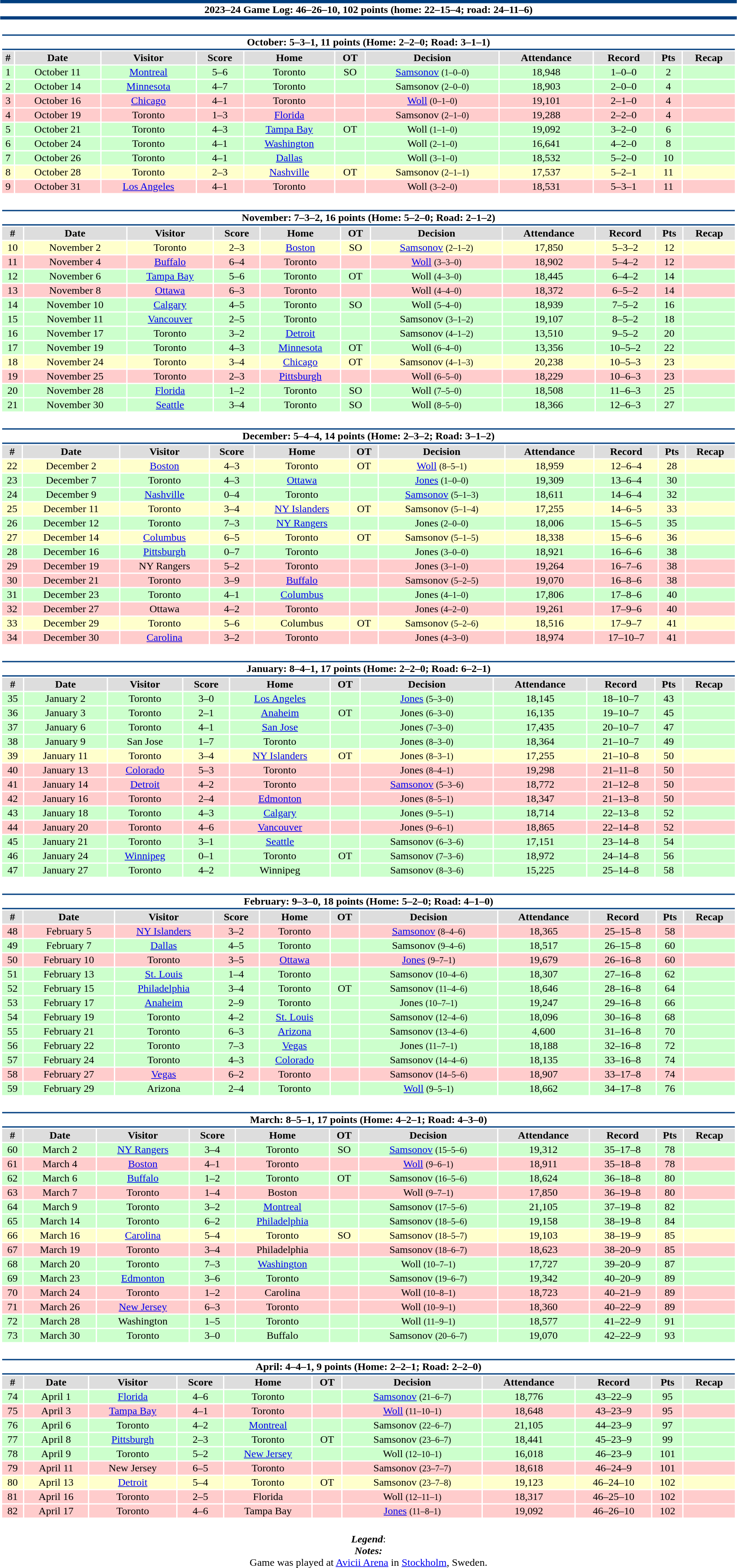<table class="toccolours" style="width:90%; clear:both; margin:1.5em auto; text-align:center;">
<tr>
<th colspan="12" style="background:#fff; border-top:#013E7F 5px solid; border-bottom:#013E7F 5px solid;">2023–24 Game Log: 46–26–10, 102 points (home: 22–15–4; road: 24–11–6)</th>
</tr>
<tr>
<td colspan=12><br><table class="toccolours collapsible collapsed" style="width:100%;">
<tr>
<th colspan="12" style="background:#fff; border-top:#013E7F 2px solid; border-bottom:#013E7F 2px solid;">October: 5–3–1, 11 points (Home: 2–2–0; Road: 3–1–1)</th>
</tr>
<tr style="text-align:center; background:#ddd;">
<th>#</th>
<th>Date</th>
<th>Visitor</th>
<th>Score</th>
<th>Home</th>
<th>OT</th>
<th>Decision</th>
<th>Attendance</th>
<th>Record</th>
<th>Pts</th>
<th>Recap</th>
</tr>
<tr style="background:#cfc;">
<td>1</td>
<td>October 11</td>
<td><a href='#'>Montreal</a></td>
<td>5–6</td>
<td>Toronto</td>
<td>SO</td>
<td><a href='#'>Samsonov</a> <small>(1–0–0)</small></td>
<td>18,948</td>
<td>1–0–0</td>
<td>2</td>
<td></td>
</tr>
<tr style="background:#cfc;">
<td>2</td>
<td>October 14</td>
<td><a href='#'>Minnesota</a></td>
<td>4–7</td>
<td>Toronto</td>
<td></td>
<td>Samsonov <small>(2–0–0)</small></td>
<td>18,903</td>
<td>2–0–0</td>
<td>4</td>
<td></td>
</tr>
<tr style="background:#fcc;">
<td>3</td>
<td>October 16</td>
<td><a href='#'>Chicago</a></td>
<td>4–1</td>
<td>Toronto</td>
<td></td>
<td><a href='#'>Woll</a> <small>(0–1–0)</small></td>
<td>19,101</td>
<td>2–1–0</td>
<td>4</td>
<td></td>
</tr>
<tr style="background:#fcc;">
<td>4</td>
<td>October 19</td>
<td>Toronto</td>
<td>1–3</td>
<td><a href='#'>Florida</a></td>
<td></td>
<td>Samsonov <small>(2–1–0)</small></td>
<td>19,288</td>
<td>2–2–0</td>
<td>4</td>
<td></td>
</tr>
<tr style="background:#cfc;">
<td>5</td>
<td>October 21</td>
<td>Toronto</td>
<td>4–3</td>
<td><a href='#'>Tampa Bay</a></td>
<td>OT</td>
<td>Woll <small>(1–1–0)</small></td>
<td>19,092</td>
<td>3–2–0</td>
<td>6</td>
<td></td>
</tr>
<tr style="background:#cfc;">
<td>6</td>
<td>October 24</td>
<td>Toronto</td>
<td>4–1</td>
<td><a href='#'>Washington</a></td>
<td></td>
<td>Woll <small>(2–1–0)</small></td>
<td>16,641</td>
<td>4–2–0</td>
<td>8</td>
<td></td>
</tr>
<tr style="background:#cfc;">
<td>7</td>
<td>October 26</td>
<td>Toronto</td>
<td>4–1</td>
<td><a href='#'>Dallas</a></td>
<td></td>
<td>Woll <small>(3–1–0)</small></td>
<td>18,532</td>
<td>5–2–0</td>
<td>10</td>
<td></td>
</tr>
<tr style="background:#ffc;">
<td>8</td>
<td>October 28</td>
<td>Toronto</td>
<td>2–3</td>
<td><a href='#'>Nashville</a></td>
<td>OT</td>
<td>Samsonov <small>(2–1–1)</small></td>
<td>17,537</td>
<td>5–2–1</td>
<td>11</td>
<td></td>
</tr>
<tr style="background:#fcc;">
<td>9</td>
<td>October 31</td>
<td><a href='#'>Los Angeles</a></td>
<td>4–1</td>
<td>Toronto</td>
<td></td>
<td>Woll <small>(3–2–0)</small></td>
<td>18,531</td>
<td>5–3–1</td>
<td>11</td>
<td></td>
</tr>
</table>
</td>
</tr>
<tr>
<td colspan=12><br><table class="toccolours collapsible collapsed" style="width:100%;">
<tr>
<th colspan="12" style="background:#fff; border-top:#013E7F 2px solid; border-bottom:#013E7F 2px solid;">November: 7–3–2, 16 points (Home: 5–2–0; Road: 2–1–2)</th>
</tr>
<tr style="text-align:center; background:#ddd;">
<th>#</th>
<th>Date</th>
<th>Visitor</th>
<th>Score</th>
<th>Home</th>
<th>OT</th>
<th>Decision</th>
<th>Attendance</th>
<th>Record</th>
<th>Pts</th>
<th>Recap</th>
</tr>
<tr style="background:#ffc;">
<td>10</td>
<td>November 2</td>
<td>Toronto</td>
<td>2–3</td>
<td><a href='#'>Boston</a></td>
<td>SO</td>
<td><a href='#'>Samsonov</a> <small>(2–1–2)</small></td>
<td>17,850</td>
<td>5–3–2</td>
<td>12</td>
<td></td>
</tr>
<tr style="background:#fcc;">
<td>11</td>
<td>November 4</td>
<td><a href='#'>Buffalo</a></td>
<td>6–4</td>
<td>Toronto</td>
<td></td>
<td><a href='#'>Woll</a> <small>(3–3–0)</small></td>
<td>18,902</td>
<td>5–4–2</td>
<td>12</td>
<td></td>
</tr>
<tr style="background:#cfc;">
<td>12</td>
<td>November 6</td>
<td><a href='#'>Tampa Bay</a></td>
<td>5–6</td>
<td>Toronto</td>
<td>OT</td>
<td>Woll <small>(4–3–0)</small></td>
<td>18,445</td>
<td>6–4–2</td>
<td>14</td>
<td></td>
</tr>
<tr style="background:#fcc;">
<td>13</td>
<td>November 8</td>
<td><a href='#'>Ottawa</a></td>
<td>6–3</td>
<td>Toronto</td>
<td></td>
<td>Woll <small>(4–4–0)</small></td>
<td>18,372</td>
<td>6–5–2</td>
<td>14</td>
<td></td>
</tr>
<tr style="background:#cfc;">
<td>14</td>
<td>November 10</td>
<td><a href='#'>Calgary</a></td>
<td>4–5</td>
<td>Toronto</td>
<td>SO</td>
<td>Woll <small>(5–4–0)</small></td>
<td>18,939</td>
<td>7–5–2</td>
<td>16</td>
<td></td>
</tr>
<tr style="background:#cfc;">
<td>15</td>
<td>November 11</td>
<td><a href='#'>Vancouver</a></td>
<td>2–5</td>
<td>Toronto</td>
<td></td>
<td>Samsonov <small>(3–1–2)</small></td>
<td>19,107</td>
<td>8–5–2</td>
<td>18</td>
<td></td>
</tr>
<tr style="background:#cfc;">
<td>16</td>
<td>November 17</td>
<td>Toronto</td>
<td>3–2</td>
<td><a href='#'>Detroit</a></td>
<td></td>
<td>Samsonov <small>(4–1–2)</small></td>
<td>13,510</td>
<td>9–5–2</td>
<td>20</td>
<td></td>
</tr>
<tr style="background:#cfc;">
<td>17</td>
<td>November 19</td>
<td>Toronto</td>
<td>4–3</td>
<td><a href='#'>Minnesota</a></td>
<td>OT</td>
<td>Woll <small>(6–4–0)</small></td>
<td>13,356</td>
<td>10–5–2</td>
<td>22</td>
<td></td>
</tr>
<tr style="background:#ffc;">
<td>18</td>
<td>November 24</td>
<td>Toronto</td>
<td>3–4</td>
<td><a href='#'>Chicago</a></td>
<td>OT</td>
<td>Samsonov <small>(4–1–3)</small></td>
<td>20,238</td>
<td>10–5–3</td>
<td>23</td>
<td></td>
</tr>
<tr style="background:#fcc;">
<td>19</td>
<td>November 25</td>
<td>Toronto</td>
<td>2–3</td>
<td><a href='#'>Pittsburgh</a></td>
<td></td>
<td>Woll <small>(6–5–0)</small></td>
<td>18,229</td>
<td>10–6–3</td>
<td>23</td>
<td></td>
</tr>
<tr style="background:#cfc;">
<td>20</td>
<td>November 28</td>
<td><a href='#'>Florida</a></td>
<td>1–2</td>
<td>Toronto</td>
<td>SO</td>
<td>Woll <small>(7–5–0)</small></td>
<td>18,508</td>
<td>11–6–3</td>
<td>25</td>
<td></td>
</tr>
<tr style="background:#cfc;">
<td>21</td>
<td>November 30</td>
<td><a href='#'>Seattle</a></td>
<td>3–4</td>
<td>Toronto</td>
<td>SO</td>
<td>Woll <small>(8–5–0)</small></td>
<td>18,366</td>
<td>12–6–3</td>
<td>27</td>
<td></td>
</tr>
</table>
</td>
</tr>
<tr>
<td colspan=12><br><table class="toccolours collapsible collapsed" style="width:100%;">
<tr>
<th colspan="12" style="background:#fff; border-top:#013E7F 2px solid; border-bottom:#013E7F 2px solid;">December: 5–4–4, 14 points (Home: 2–3–2; Road: 3–1–2)</th>
</tr>
<tr style="text-align:center; background:#ddd;">
<th>#</th>
<th>Date</th>
<th>Visitor</th>
<th>Score</th>
<th>Home</th>
<th>OT</th>
<th>Decision</th>
<th>Attendance</th>
<th>Record</th>
<th>Pts</th>
<th>Recap</th>
</tr>
<tr style="background:#ffc;">
<td>22</td>
<td>December 2</td>
<td><a href='#'>Boston</a></td>
<td>4–3</td>
<td>Toronto</td>
<td>OT</td>
<td><a href='#'>Woll</a> <small>(8–5–1)</small></td>
<td>18,959</td>
<td>12–6–4</td>
<td>28</td>
<td></td>
</tr>
<tr style="background:#cfc;">
<td>23</td>
<td>December 7</td>
<td>Toronto</td>
<td>4–3</td>
<td><a href='#'>Ottawa</a></td>
<td></td>
<td><a href='#'>Jones</a> <small>(1–0–0)</small></td>
<td>19,309</td>
<td>13–6–4</td>
<td>30</td>
<td></td>
</tr>
<tr style="background:#cfc;">
<td>24</td>
<td>December 9</td>
<td><a href='#'>Nashville</a></td>
<td>0–4</td>
<td>Toronto</td>
<td></td>
<td><a href='#'>Samsonov</a> <small>(5–1–3)</small></td>
<td>18,611</td>
<td>14–6–4</td>
<td>32</td>
<td></td>
</tr>
<tr style="background:#ffc;">
<td>25</td>
<td>December 11</td>
<td>Toronto</td>
<td>3–4</td>
<td><a href='#'>NY Islanders</a></td>
<td>OT</td>
<td>Samsonov <small>(5–1–4)</small></td>
<td>17,255</td>
<td>14–6–5</td>
<td>33</td>
<td></td>
</tr>
<tr style="background:#cfc;">
<td>26</td>
<td>December 12</td>
<td>Toronto</td>
<td>7–3</td>
<td><a href='#'>NY Rangers</a></td>
<td></td>
<td>Jones <small>(2–0–0)</small></td>
<td>18,006</td>
<td>15–6–5</td>
<td>35</td>
<td></td>
</tr>
<tr style="background:#ffc;">
<td>27</td>
<td>December 14</td>
<td><a href='#'>Columbus</a></td>
<td>6–5</td>
<td>Toronto</td>
<td>OT</td>
<td>Samsonov <small>(5–1–5)</small></td>
<td>18,338</td>
<td>15–6–6</td>
<td>36</td>
<td></td>
</tr>
<tr style="background:#cfc;">
<td>28</td>
<td>December 16</td>
<td><a href='#'>Pittsburgh</a></td>
<td>0–7</td>
<td>Toronto</td>
<td></td>
<td>Jones <small>(3–0–0)</small></td>
<td>18,921</td>
<td>16–6–6</td>
<td>38</td>
<td></td>
</tr>
<tr style="background:#fcc;">
<td>29</td>
<td>December 19</td>
<td>NY Rangers</td>
<td>5–2</td>
<td>Toronto</td>
<td></td>
<td>Jones <small>(3–1–0)</small></td>
<td>19,264</td>
<td>16–7–6</td>
<td>38</td>
<td></td>
</tr>
<tr style="background:#fcc;">
<td>30</td>
<td>December 21</td>
<td>Toronto</td>
<td>3–9</td>
<td><a href='#'>Buffalo</a></td>
<td></td>
<td>Samsonov <small>(5–2–5)</small></td>
<td>19,070</td>
<td>16–8–6</td>
<td>38</td>
<td></td>
</tr>
<tr style="background:#cfc;">
<td>31</td>
<td>December 23</td>
<td>Toronto</td>
<td>4–1</td>
<td><a href='#'>Columbus</a></td>
<td></td>
<td>Jones <small>(4–1–0)</small></td>
<td>17,806</td>
<td>17–8–6</td>
<td>40</td>
<td></td>
</tr>
<tr style="background:#fcc;">
<td>32</td>
<td>December 27</td>
<td>Ottawa</td>
<td>4–2</td>
<td>Toronto</td>
<td></td>
<td>Jones <small>(4–2–0)</small></td>
<td>19,261</td>
<td>17–9–6</td>
<td>40</td>
<td></td>
</tr>
<tr style="background:#ffc;">
<td>33</td>
<td>December 29</td>
<td>Toronto</td>
<td>5–6</td>
<td>Columbus</td>
<td>OT</td>
<td>Samsonov <small>(5–2–6)</small></td>
<td>18,516</td>
<td>17–9–7</td>
<td>41</td>
<td></td>
</tr>
<tr style="background:#fcc;">
<td>34</td>
<td>December 30</td>
<td><a href='#'>Carolina</a></td>
<td>3–2</td>
<td>Toronto</td>
<td></td>
<td>Jones <small>(4–3–0)</small></td>
<td>18,974</td>
<td>17–10–7</td>
<td>41</td>
<td></td>
</tr>
</table>
</td>
</tr>
<tr>
<td colspan=12><br><table class="toccolours collapsible collapsed" style="width:100%;">
<tr>
<th colspan="12" style="background:#fff; border-top:#013E7F 2px solid; border-bottom:#013E7F 2px solid;">January: 8–4–1, 17 points (Home: 2–2–0; Road: 6–2–1)</th>
</tr>
<tr style="text-align:center; background:#ddd;">
<th>#</th>
<th>Date</th>
<th>Visitor</th>
<th>Score</th>
<th>Home</th>
<th>OT</th>
<th>Decision</th>
<th>Attendance</th>
<th>Record</th>
<th>Pts</th>
<th>Recap</th>
</tr>
<tr style="background:#cfc;">
<td>35</td>
<td>January 2</td>
<td>Toronto</td>
<td>3–0</td>
<td><a href='#'>Los Angeles</a></td>
<td></td>
<td><a href='#'>Jones</a> <small>(5–3–0)</small></td>
<td>18,145</td>
<td>18–10–7</td>
<td>43</td>
<td></td>
</tr>
<tr style="background:#cfc;">
<td>36</td>
<td>January 3</td>
<td>Toronto</td>
<td>2–1</td>
<td><a href='#'>Anaheim</a></td>
<td>OT</td>
<td>Jones <small>(6–3–0)</small></td>
<td>16,135</td>
<td>19–10–7</td>
<td>45</td>
<td></td>
</tr>
<tr style="background:#cfc;">
<td>37</td>
<td>January 6</td>
<td>Toronto</td>
<td>4–1</td>
<td><a href='#'>San Jose</a></td>
<td></td>
<td>Jones <small>(7–3–0)</small></td>
<td>17,435</td>
<td>20–10–7</td>
<td>47</td>
<td></td>
</tr>
<tr style="background:#cfc;">
<td>38</td>
<td>January 9</td>
<td>San Jose</td>
<td>1–7</td>
<td>Toronto</td>
<td></td>
<td>Jones <small>(8–3–0)</small></td>
<td>18,364</td>
<td>21–10–7</td>
<td>49</td>
<td></td>
</tr>
<tr style="background:#ffc;">
<td>39</td>
<td>January 11</td>
<td>Toronto</td>
<td>3–4</td>
<td><a href='#'>NY Islanders</a></td>
<td>OT</td>
<td>Jones <small>(8–3–1)</small></td>
<td>17,255</td>
<td>21–10–8</td>
<td>50</td>
<td></td>
</tr>
<tr style="background:#fcc;">
<td>40</td>
<td>January 13</td>
<td><a href='#'>Colorado</a></td>
<td>5–3</td>
<td>Toronto</td>
<td></td>
<td>Jones <small>(8–4–1)</small></td>
<td>19,298</td>
<td>21–11–8</td>
<td>50</td>
<td></td>
</tr>
<tr style="background:#fcc;">
<td>41</td>
<td>January 14</td>
<td><a href='#'>Detroit</a></td>
<td>4–2</td>
<td>Toronto</td>
<td></td>
<td><a href='#'>Samsonov</a> <small>(5–3–6)</small></td>
<td>18,772</td>
<td>21–12–8</td>
<td>50</td>
<td></td>
</tr>
<tr style="background:#fcc;">
<td>42</td>
<td>January 16</td>
<td>Toronto</td>
<td>2–4</td>
<td><a href='#'>Edmonton</a></td>
<td></td>
<td>Jones <small>(8–5–1)</small></td>
<td>18,347</td>
<td>21–13–8</td>
<td>50</td>
<td></td>
</tr>
<tr style="background:#cfc;">
<td>43</td>
<td>January 18</td>
<td>Toronto</td>
<td>4–3</td>
<td><a href='#'>Calgary</a></td>
<td></td>
<td>Jones <small>(9–5–1)</small></td>
<td>18,714</td>
<td>22–13–8</td>
<td>52</td>
<td></td>
</tr>
<tr style="background:#fcc;">
<td>44</td>
<td>January 20</td>
<td>Toronto</td>
<td>4–6</td>
<td><a href='#'>Vancouver</a></td>
<td></td>
<td>Jones <small>(9–6–1)</small></td>
<td>18,865</td>
<td>22–14–8</td>
<td>52</td>
<td></td>
</tr>
<tr style="background:#cfc;">
<td>45</td>
<td>January 21</td>
<td>Toronto</td>
<td>3–1</td>
<td><a href='#'>Seattle</a></td>
<td></td>
<td>Samsonov <small>(6–3–6)</small></td>
<td>17,151</td>
<td>23–14–8</td>
<td>54</td>
<td></td>
</tr>
<tr style="background:#cfc;">
<td>46</td>
<td>January 24</td>
<td><a href='#'>Winnipeg</a></td>
<td>0–1</td>
<td>Toronto</td>
<td>OT</td>
<td>Samsonov <small>(7–3–6)</small></td>
<td>18,972</td>
<td>24–14–8</td>
<td>56</td>
<td></td>
</tr>
<tr style="background:#cfc;">
<td>47</td>
<td>January 27</td>
<td>Toronto</td>
<td>4–2</td>
<td>Winnipeg</td>
<td></td>
<td>Samsonov <small>(8–3–6)</small></td>
<td>15,225</td>
<td>25–14–8</td>
<td>58</td>
<td></td>
</tr>
</table>
</td>
</tr>
<tr>
<td colspan=12><br><table class="toccolours collapsible collapsed" style="width:100%;">
<tr>
<th colspan="12" style="background:#fff; border-top:#013E7F 2px solid; border-bottom:#013E7F 2px solid;">February: 9–3–0, 18 points (Home: 5–2–0; Road: 4–1–0)</th>
</tr>
<tr style="text-align:center; background:#ddd;">
<th>#</th>
<th>Date</th>
<th>Visitor</th>
<th>Score</th>
<th>Home</th>
<th>OT</th>
<th>Decision</th>
<th>Attendance</th>
<th>Record</th>
<th>Pts</th>
<th>Recap</th>
</tr>
<tr style="background:#fcc;">
<td>48</td>
<td>February 5</td>
<td><a href='#'>NY Islanders</a></td>
<td>3–2</td>
<td>Toronto</td>
<td></td>
<td><a href='#'>Samsonov</a> <small>(8–4–6)</small></td>
<td>18,365</td>
<td>25–15–8</td>
<td>58</td>
<td></td>
</tr>
<tr style="background:#cfc;">
<td>49</td>
<td>February 7</td>
<td><a href='#'>Dallas</a></td>
<td>4–5</td>
<td>Toronto</td>
<td></td>
<td>Samsonov <small>(9–4–6)</small></td>
<td>18,517</td>
<td>26–15–8</td>
<td>60</td>
<td></td>
</tr>
<tr style="background:#fcc;">
<td>50</td>
<td>February 10</td>
<td>Toronto</td>
<td>3–5</td>
<td><a href='#'>Ottawa</a></td>
<td></td>
<td><a href='#'>Jones</a> <small>(9–7–1)</small></td>
<td>19,679</td>
<td>26–16–8</td>
<td>60</td>
<td></td>
</tr>
<tr style="background:#cfc;">
<td>51</td>
<td>February 13</td>
<td><a href='#'>St. Louis</a></td>
<td>1–4</td>
<td>Toronto</td>
<td></td>
<td>Samsonov <small>(10–4–6)</small></td>
<td>18,307</td>
<td>27–16–8</td>
<td>62</td>
<td></td>
</tr>
<tr style="background:#cfc;">
<td>52</td>
<td>February 15</td>
<td><a href='#'>Philadelphia</a></td>
<td>3–4</td>
<td>Toronto</td>
<td>OT</td>
<td>Samsonov <small>(11–4–6)</small></td>
<td>18,646</td>
<td>28–16–8</td>
<td>64</td>
<td></td>
</tr>
<tr style="background:#cfc;">
<td>53</td>
<td>February 17</td>
<td><a href='#'>Anaheim</a></td>
<td>2–9</td>
<td>Toronto</td>
<td></td>
<td>Jones <small>(10–7–1)</small></td>
<td>19,247</td>
<td>29–16–8</td>
<td>66</td>
<td></td>
</tr>
<tr style="background:#cfc;">
<td>54</td>
<td>February 19</td>
<td>Toronto</td>
<td>4–2</td>
<td><a href='#'>St. Louis</a></td>
<td></td>
<td>Samsonov <small>(12–4–6)</small></td>
<td>18,096</td>
<td>30–16–8</td>
<td>68</td>
<td></td>
</tr>
<tr style="background:#cfc;">
<td>55</td>
<td>February 21</td>
<td>Toronto</td>
<td>6–3</td>
<td><a href='#'>Arizona</a></td>
<td></td>
<td>Samsonov <small>(13–4–6)</small></td>
<td>4,600</td>
<td>31–16–8</td>
<td>70</td>
<td></td>
</tr>
<tr style="background:#cfc;">
<td>56</td>
<td>February 22</td>
<td>Toronto</td>
<td>7–3</td>
<td><a href='#'>Vegas</a></td>
<td></td>
<td>Jones <small>(11–7–1)</small></td>
<td>18,188</td>
<td>32–16–8</td>
<td>72</td>
<td></td>
</tr>
<tr style="background:#cfc;">
<td>57</td>
<td>February 24</td>
<td>Toronto</td>
<td>4–3</td>
<td><a href='#'>Colorado</a></td>
<td></td>
<td>Samsonov <small>(14–4–6)</small></td>
<td>18,135</td>
<td>33–16–8</td>
<td>74</td>
<td></td>
</tr>
<tr style="background:#fcc;">
<td>58</td>
<td>February 27</td>
<td><a href='#'>Vegas</a></td>
<td>6–2</td>
<td>Toronto</td>
<td></td>
<td>Samsonov <small>(14–5–6)</small></td>
<td>18,907</td>
<td>33–17–8</td>
<td>74</td>
<td></td>
</tr>
<tr style="background:#cfc;">
<td>59</td>
<td>February 29</td>
<td>Arizona</td>
<td>2–4</td>
<td>Toronto</td>
<td></td>
<td><a href='#'>Woll</a> <small>(9–5–1)</small></td>
<td>18,662</td>
<td>34–17–8</td>
<td>76</td>
<td></td>
</tr>
</table>
</td>
</tr>
<tr>
<td colspan=12><br><table class="toccolours collapsible collapsed" style="width:100%;">
<tr>
<th colspan="12" style="background:#fff; border-top:#013E7F 2px solid; border-bottom:#013E7F 2px solid;">March: 8–5–1, 17 points (Home: 4–2–1; Road: 4–3–0)</th>
</tr>
<tr style="text-align:center; background:#ddd;">
<th>#</th>
<th>Date</th>
<th>Visitor</th>
<th>Score</th>
<th>Home</th>
<th>OT</th>
<th>Decision</th>
<th>Attendance</th>
<th>Record</th>
<th>Pts</th>
<th>Recap</th>
</tr>
<tr style="background:#cfc;">
<td>60</td>
<td>March 2</td>
<td><a href='#'>NY Rangers</a></td>
<td>3–4</td>
<td>Toronto</td>
<td>SO</td>
<td><a href='#'>Samsonov</a> <small>(15–5–6)</small></td>
<td>19,312</td>
<td>35–17–8</td>
<td>78</td>
<td></td>
</tr>
<tr style="background:#fcc;">
<td>61</td>
<td>March 4</td>
<td><a href='#'>Boston</a></td>
<td>4–1</td>
<td>Toronto</td>
<td></td>
<td><a href='#'>Woll</a> <small>(9–6–1)</small></td>
<td>18,911</td>
<td>35–18–8</td>
<td>78</td>
<td></td>
</tr>
<tr style="background:#cfc;">
<td>62</td>
<td>March 6</td>
<td><a href='#'>Buffalo</a></td>
<td>1–2</td>
<td>Toronto</td>
<td>OT</td>
<td>Samsonov <small>(16–5–6)</small></td>
<td>18,624</td>
<td>36–18–8</td>
<td>80</td>
<td></td>
</tr>
<tr style="background:#fcc;">
<td>63</td>
<td>March 7</td>
<td>Toronto</td>
<td>1–4</td>
<td>Boston</td>
<td></td>
<td>Woll <small>(9–7–1)</small></td>
<td>17,850</td>
<td>36–19–8</td>
<td>80</td>
<td></td>
</tr>
<tr style="background:#cfc;">
<td>64</td>
<td>March 9</td>
<td>Toronto</td>
<td>3–2</td>
<td><a href='#'>Montreal</a></td>
<td></td>
<td>Samsonov <small>(17–5–6)</small></td>
<td>21,105</td>
<td>37–19–8</td>
<td>82</td>
<td></td>
</tr>
<tr style="background:#cfc;">
<td>65</td>
<td>March 14</td>
<td>Toronto</td>
<td>6–2</td>
<td><a href='#'>Philadelphia</a></td>
<td></td>
<td>Samsonov <small>(18–5–6)</small></td>
<td>19,158</td>
<td>38–19–8</td>
<td>84</td>
<td></td>
</tr>
<tr style="background:#ffc;">
<td>66</td>
<td>March 16</td>
<td><a href='#'>Carolina</a></td>
<td>5–4</td>
<td>Toronto</td>
<td>SO</td>
<td>Samsonov <small>(18–5–7)</small></td>
<td>19,103</td>
<td>38–19–9</td>
<td>85</td>
<td></td>
</tr>
<tr style="background:#fcc;">
<td>67</td>
<td>March 19</td>
<td>Toronto</td>
<td>3–4</td>
<td>Philadelphia</td>
<td></td>
<td>Samsonov <small>(18–6–7)</small></td>
<td>18,623</td>
<td>38–20–9</td>
<td>85</td>
<td></td>
</tr>
<tr style="background:#cfc;">
<td>68</td>
<td>March 20</td>
<td>Toronto</td>
<td>7–3</td>
<td><a href='#'>Washington</a></td>
<td></td>
<td>Woll <small>(10–7–1)</small></td>
<td>17,727</td>
<td>39–20–9</td>
<td>87</td>
<td></td>
</tr>
<tr style="background:#cfc;">
<td>69</td>
<td>March 23</td>
<td><a href='#'>Edmonton</a></td>
<td>3–6</td>
<td>Toronto</td>
<td></td>
<td>Samsonov <small>(19–6–7)</small></td>
<td>19,342</td>
<td>40–20–9</td>
<td>89</td>
<td></td>
</tr>
<tr style="background:#fcc;">
<td>70</td>
<td>March 24</td>
<td>Toronto</td>
<td>1–2</td>
<td>Carolina</td>
<td></td>
<td>Woll <small>(10–8–1)</small></td>
<td>18,723</td>
<td>40–21–9</td>
<td>89</td>
<td></td>
</tr>
<tr style="background:#fcc;">
<td>71</td>
<td>March 26</td>
<td><a href='#'>New Jersey</a></td>
<td>6–3</td>
<td>Toronto</td>
<td></td>
<td>Woll <small>(10–9–1)</small></td>
<td>18,360</td>
<td>40–22–9</td>
<td>89</td>
<td></td>
</tr>
<tr style="background:#cfc;">
<td>72</td>
<td>March 28</td>
<td>Washington</td>
<td>1–5</td>
<td>Toronto</td>
<td></td>
<td>Woll <small>(11–9–1)</small></td>
<td>18,577</td>
<td>41–22–9</td>
<td>91</td>
<td></td>
</tr>
<tr style="background:#cfc;">
<td>73</td>
<td>March 30</td>
<td>Toronto</td>
<td>3–0</td>
<td>Buffalo</td>
<td></td>
<td>Samsonov <small>(20–6–7)</small></td>
<td>19,070</td>
<td>42–22–9</td>
<td>93</td>
<td></td>
</tr>
</table>
</td>
</tr>
<tr>
<td colspan=12><br><table class="toccolours collapsible collapsed" style="width:100%;">
<tr>
<th colspan="12" style="background:#fff; border-top:#013E7F 2px solid; border-bottom:#013E7F 2px solid;">April: 4–4–1, 9 points (Home: 2–2–1; Road: 2–2–0)</th>
</tr>
<tr style="text-align:center; background:#ddd;">
<th>#</th>
<th>Date</th>
<th>Visitor</th>
<th>Score</th>
<th>Home</th>
<th>OT</th>
<th>Decision</th>
<th>Attendance</th>
<th>Record</th>
<th>Pts</th>
<th>Recap</th>
</tr>
<tr style="background:#cfc;">
<td>74</td>
<td>April 1</td>
<td><a href='#'>Florida</a></td>
<td>4–6</td>
<td>Toronto</td>
<td></td>
<td><a href='#'>Samsonov</a> <small>(21–6–7)</small></td>
<td>18,776</td>
<td>43–22–9</td>
<td>95</td>
<td></td>
</tr>
<tr style="background:#fcc;">
<td>75</td>
<td>April 3</td>
<td><a href='#'>Tampa Bay</a></td>
<td>4–1</td>
<td>Toronto</td>
<td></td>
<td><a href='#'>Woll</a> <small>(11–10–1)</small></td>
<td>18,648</td>
<td>43–23–9</td>
<td>95</td>
<td></td>
</tr>
<tr style="background:#cfc;">
<td>76</td>
<td>April 6</td>
<td>Toronto</td>
<td>4–2</td>
<td><a href='#'>Montreal</a></td>
<td></td>
<td>Samsonov <small>(22–6–7)</small></td>
<td>21,105</td>
<td>44–23–9</td>
<td>97</td>
<td></td>
</tr>
<tr style="background:#cfc;">
<td>77</td>
<td>April 8</td>
<td><a href='#'>Pittsburgh</a></td>
<td>2–3</td>
<td>Toronto</td>
<td>OT</td>
<td>Samsonov <small>(23–6–7)</small></td>
<td>18,441</td>
<td>45–23–9</td>
<td>99</td>
<td></td>
</tr>
<tr style="background:#cfc;">
<td>78</td>
<td>April 9</td>
<td>Toronto</td>
<td>5–2</td>
<td><a href='#'>New Jersey</a></td>
<td></td>
<td>Woll <small>(12–10–1)</small></td>
<td>16,018</td>
<td>46–23–9</td>
<td>101</td>
<td></td>
</tr>
<tr style="background:#fcc;">
<td>79</td>
<td>April 11</td>
<td>New Jersey</td>
<td>6–5</td>
<td>Toronto</td>
<td></td>
<td>Samsonov <small>(23–7–7)</small></td>
<td>18,618</td>
<td>46–24–9</td>
<td>101</td>
<td></td>
</tr>
<tr style="background:#ffc;">
<td>80</td>
<td>April 13</td>
<td><a href='#'>Detroit</a></td>
<td>5–4</td>
<td>Toronto</td>
<td>OT</td>
<td>Samsonov <small>(23–7–8)</small></td>
<td>19,123</td>
<td>46–24–10</td>
<td>102</td>
<td></td>
</tr>
<tr style="background:#fcc;">
<td>81</td>
<td>April 16</td>
<td>Toronto</td>
<td>2–5</td>
<td>Florida</td>
<td></td>
<td>Woll <small>(12–11–1)</small></td>
<td>18,317</td>
<td>46–25–10</td>
<td>102</td>
<td></td>
</tr>
<tr style="background:#fcc;">
<td>82</td>
<td>April 17</td>
<td>Toronto</td>
<td>4–6</td>
<td>Tampa Bay</td>
<td></td>
<td><a href='#'>Jones</a> <small>(11–8–1)</small></td>
<td>19,092</td>
<td>46–26–10</td>
<td>102</td>
<td></td>
</tr>
</table>
</td>
</tr>
<tr>
<td colspan="11"><br><strong><em>Legend</em></strong>:



<br><strong><em>Notes:</em></strong><br>
Game was played at <a href='#'>Avicii Arena</a> in <a href='#'>Stockholm</a>, Sweden.</td>
</tr>
</table>
